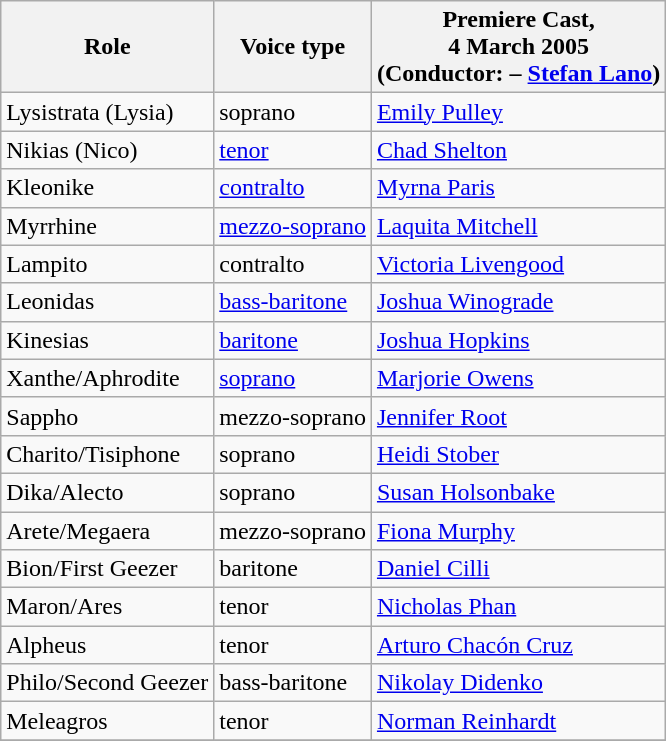<table class="wikitable">
<tr>
<th>Role</th>
<th>Voice type</th>
<th>Premiere Cast,<br> 4 March 2005<br>(Conductor: – <a href='#'>Stefan Lano</a>)</th>
</tr>
<tr>
<td>Lysistrata (Lysia)</td>
<td>soprano</td>
<td><a href='#'>Emily Pulley</a></td>
</tr>
<tr>
<td>Nikias (Nico)</td>
<td><a href='#'>tenor</a></td>
<td><a href='#'>Chad Shelton</a></td>
</tr>
<tr>
<td>Kleonike</td>
<td><a href='#'>contralto</a></td>
<td><a href='#'>Myrna Paris</a></td>
</tr>
<tr>
<td>Myrrhine</td>
<td><a href='#'>mezzo-soprano</a></td>
<td><a href='#'>Laquita Mitchell</a></td>
</tr>
<tr>
<td>Lampito</td>
<td>contralto</td>
<td><a href='#'>Victoria Livengood</a></td>
</tr>
<tr>
<td>Leonidas</td>
<td><a href='#'>bass-baritone</a></td>
<td><a href='#'>Joshua Winograde</a></td>
</tr>
<tr>
<td>Kinesias</td>
<td><a href='#'>baritone</a></td>
<td><a href='#'>Joshua Hopkins</a></td>
</tr>
<tr>
<td>Xanthe/Aphrodite</td>
<td><a href='#'>soprano</a></td>
<td><a href='#'>Marjorie Owens</a></td>
</tr>
<tr>
<td>Sappho</td>
<td>mezzo-soprano</td>
<td><a href='#'>Jennifer Root</a></td>
</tr>
<tr>
<td>Charito/Tisiphone</td>
<td>soprano</td>
<td><a href='#'>Heidi Stober</a></td>
</tr>
<tr>
<td>Dika/Alecto</td>
<td>soprano</td>
<td><a href='#'>Susan Holsonbake</a></td>
</tr>
<tr>
<td>Arete/Megaera</td>
<td>mezzo-soprano</td>
<td><a href='#'>Fiona Murphy</a></td>
</tr>
<tr>
<td>Bion/First Geezer</td>
<td>baritone</td>
<td><a href='#'>Daniel Cilli</a></td>
</tr>
<tr>
<td>Maron/Ares</td>
<td>tenor</td>
<td><a href='#'>Nicholas Phan</a></td>
</tr>
<tr>
<td>Alpheus</td>
<td>tenor</td>
<td><a href='#'>Arturo Chacón Cruz</a></td>
</tr>
<tr>
<td>Philo/Second Geezer</td>
<td>bass-baritone</td>
<td><a href='#'>Nikolay Didenko</a></td>
</tr>
<tr>
<td>Meleagros</td>
<td>tenor</td>
<td><a href='#'>Norman Reinhardt</a></td>
</tr>
<tr>
</tr>
</table>
